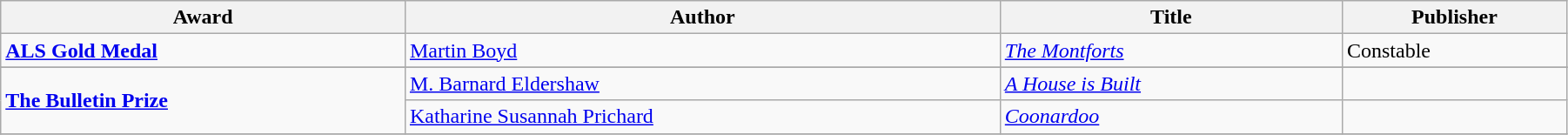<table class="wikitable" width=95%>
<tr>
<th>Award</th>
<th>Author</th>
<th>Title</th>
<th>Publisher</th>
</tr>
<tr>
<td><strong><a href='#'>ALS Gold Medal</a></strong></td>
<td><a href='#'>Martin Boyd</a></td>
<td><em><a href='#'>The Montforts</a></em></td>
<td>Constable</td>
</tr>
<tr>
</tr>
<tr>
<td rowspan="2"><strong><a href='#'>The Bulletin Prize</a></strong></td>
<td><a href='#'>M. Barnard Eldershaw</a></td>
<td><em><a href='#'>A House is Built</a></em></td>
<td></td>
</tr>
<tr>
<td><a href='#'>Katharine Susannah Prichard</a></td>
<td><em><a href='#'>Coonardoo</a></em></td>
<td></td>
</tr>
<tr>
</tr>
</table>
